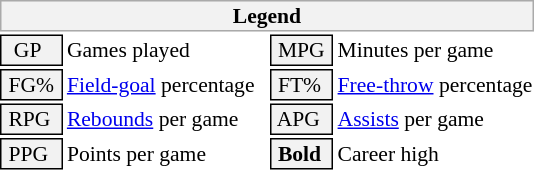<table class="toccolours" style="font-size: 90%; white-space: nowrap;">
<tr>
<th colspan="6" style="background:#f2f2f2; border:1px solid #aaa;">Legend</th>
</tr>
<tr>
<td style="background:#f2f2f2; border:1px solid black;">  GP</td>
<td>Games played</td>
<td style="background:#f2f2f2; border:1px solid black;"> MPG </td>
<td>Minutes per game</td>
</tr>
<tr>
<td style="background:#f2f2f2; border:1px solid black;"> FG% </td>
<td style="padding-right: 8px"><a href='#'>Field-goal</a> percentage</td>
<td style="background:#f2f2f2; border:1px solid black;"> FT% </td>
<td><a href='#'>Free-throw</a> percentage</td>
</tr>
<tr>
<td style="background:#f2f2f2; border:1px solid black;"> RPG </td>
<td><a href='#'>Rebounds</a> per game</td>
<td style="background:#f2f2f2; border:1px solid black;"> APG </td>
<td><a href='#'>Assists</a> per game</td>
</tr>
<tr>
<td style="background:#f2f2f2; border:1px solid black;"> PPG </td>
<td>Points per game</td>
<td style="background-color: #F2F2F2; border: 1px solid black"> <strong>Bold</strong> </td>
<td>Career high</td>
</tr>
<tr>
</tr>
</table>
